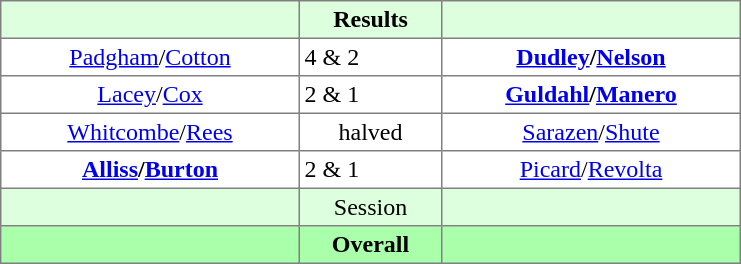<table border="1" cellpadding="3" style="border-collapse:collapse; text-align:center;">
<tr style="background:#dfd;">
<th style="width:12em;"></th>
<th style="width:5.5em;">Results</th>
<th style="width:12em;"></th>
</tr>
<tr>
<td><a href='#'>Padgham</a>/<a href='#'>Cotton</a></td>
<td align=left> 4 & 2</td>
<td><strong><a href='#'>Dudley</a>/<a href='#'>Nelson</a></strong></td>
</tr>
<tr>
<td><a href='#'>Lacey</a>/<a href='#'>Cox</a></td>
<td align=left> 2 & 1</td>
<td><strong><a href='#'>Guldahl</a>/<a href='#'>Manero</a></strong></td>
</tr>
<tr>
<td><a href='#'>Whitcombe</a>/<a href='#'>Rees</a></td>
<td>halved</td>
<td><a href='#'>Sarazen</a>/<a href='#'>Shute</a></td>
</tr>
<tr>
<td><strong><a href='#'>Alliss</a>/<a href='#'>Burton</a></strong></td>
<td align=left> 2 & 1</td>
<td><a href='#'>Picard</a>/<a href='#'>Revolta</a></td>
</tr>
<tr style="background:#dfd;">
<td></td>
<td>Session</td>
<td></td>
</tr>
<tr style="background:#afa;">
<th></th>
<th>Overall</th>
<th></th>
</tr>
</table>
